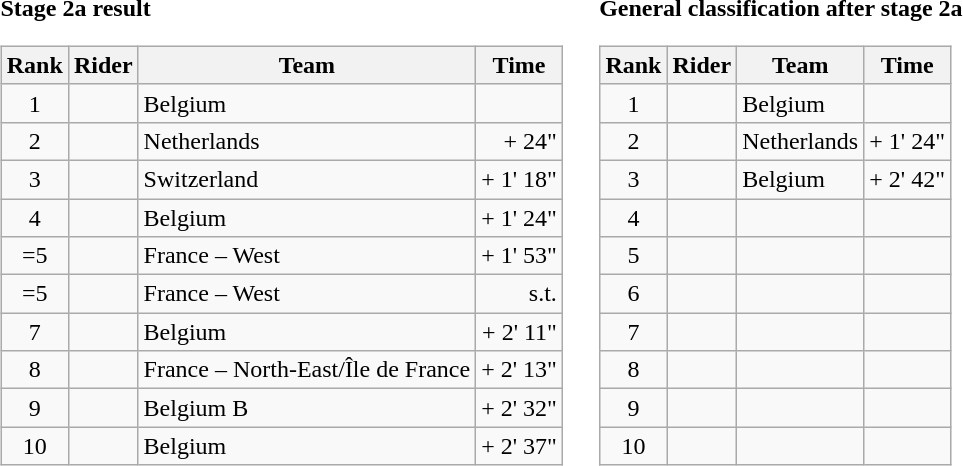<table>
<tr>
<td><strong>Stage 2a result</strong><br><table class="wikitable">
<tr>
<th scope="col">Rank</th>
<th scope="col">Rider</th>
<th scope="col">Team</th>
<th scope="col">Time</th>
</tr>
<tr>
<td style="text-align:center;">1</td>
<td></td>
<td>Belgium</td>
<td style="text-align:right;"></td>
</tr>
<tr>
<td style="text-align:center;">2</td>
<td></td>
<td>Netherlands</td>
<td style="text-align:right;">+ 24"</td>
</tr>
<tr>
<td style="text-align:center;">3</td>
<td></td>
<td>Switzerland</td>
<td style="text-align:right;">+ 1' 18"</td>
</tr>
<tr>
<td style="text-align:center;">4</td>
<td></td>
<td>Belgium</td>
<td style="text-align:right;">+ 1' 24"</td>
</tr>
<tr>
<td style="text-align:center;">=5</td>
<td></td>
<td>France – West</td>
<td style="text-align:right;">+ 1' 53"</td>
</tr>
<tr>
<td style="text-align:center;">=5</td>
<td></td>
<td>France – West</td>
<td style="text-align:right;">s.t.</td>
</tr>
<tr>
<td style="text-align:center;">7</td>
<td></td>
<td>Belgium</td>
<td style="text-align:right;">+ 2' 11"</td>
</tr>
<tr>
<td style="text-align:center;">8</td>
<td></td>
<td>France – North-East/Île de France</td>
<td style="text-align:right;">+ 2' 13"</td>
</tr>
<tr>
<td style="text-align:center;">9</td>
<td></td>
<td>Belgium B</td>
<td style="text-align:right;">+ 2' 32"</td>
</tr>
<tr>
<td style="text-align:center;">10</td>
<td></td>
<td>Belgium</td>
<td style="text-align:right;">+ 2' 37"</td>
</tr>
</table>
</td>
<td></td>
<td><strong>General classification after stage 2a</strong><br><table class="wikitable">
<tr>
<th scope="col">Rank</th>
<th scope="col">Rider</th>
<th scope="col">Team</th>
<th scope="col">Time</th>
</tr>
<tr>
<td style="text-align:center;">1</td>
<td></td>
<td>Belgium</td>
<td style="text-align:right;"></td>
</tr>
<tr>
<td style="text-align:center;">2</td>
<td></td>
<td>Netherlands</td>
<td style="text-align:right;">+ 1' 24"</td>
</tr>
<tr>
<td style="text-align:center;">3</td>
<td></td>
<td>Belgium</td>
<td style="text-align:right;">+ 2' 42"</td>
</tr>
<tr>
<td style="text-align:center;">4</td>
<td></td>
<td></td>
<td></td>
</tr>
<tr>
<td style="text-align:center;">5</td>
<td></td>
<td></td>
<td></td>
</tr>
<tr>
<td style="text-align:center;">6</td>
<td></td>
<td></td>
<td></td>
</tr>
<tr>
<td style="text-align:center;">7</td>
<td></td>
<td></td>
<td></td>
</tr>
<tr>
<td style="text-align:center;">8</td>
<td></td>
<td></td>
<td></td>
</tr>
<tr>
<td style="text-align:center;">9</td>
<td></td>
<td></td>
<td></td>
</tr>
<tr>
<td style="text-align:center;">10</td>
<td></td>
<td></td>
<td></td>
</tr>
</table>
</td>
</tr>
</table>
